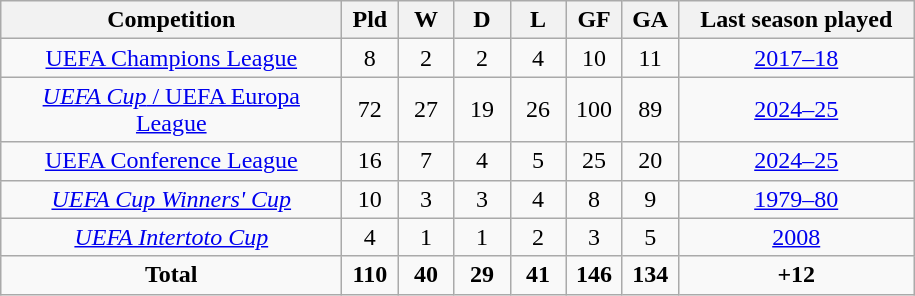<table class="wikitable" style="text-align: center">
<tr>
<th width="220">Competition</th>
<th width="30">Pld</th>
<th width="30">W</th>
<th width="30">D</th>
<th width="30">L</th>
<th width="30">GF</th>
<th width="30">GA</th>
<th width="150">Last season played</th>
</tr>
<tr>
<td><a href='#'>UEFA Champions League</a></td>
<td>8</td>
<td>2</td>
<td>2</td>
<td>4</td>
<td>10</td>
<td>11</td>
<td><a href='#'>2017–18</a></td>
</tr>
<tr>
<td><a href='#'><em>UEFA Cup</em> / UEFA Europa League</a></td>
<td>72</td>
<td>27</td>
<td>19</td>
<td>26</td>
<td>100</td>
<td>89</td>
<td><a href='#'>2024–25</a></td>
</tr>
<tr>
<td><a href='#'>UEFA Conference League</a></td>
<td>16</td>
<td>7</td>
<td>4</td>
<td>5</td>
<td>25</td>
<td>20</td>
<td><a href='#'>2024–25</a></td>
</tr>
<tr>
<td><em><a href='#'>UEFA Cup Winners' Cup</a></em></td>
<td>10</td>
<td>3</td>
<td>3</td>
<td>4</td>
<td>8</td>
<td>9</td>
<td><a href='#'>1979–80</a></td>
</tr>
<tr>
<td><em><a href='#'>UEFA Intertoto Cup</a></em></td>
<td>4</td>
<td>1</td>
<td>1</td>
<td>2</td>
<td>3</td>
<td>5</td>
<td><a href='#'>2008</a></td>
</tr>
<tr>
<td><strong>Total</strong></td>
<td><strong>110</strong></td>
<td><strong>40</strong></td>
<td><strong>29</strong></td>
<td><strong>41</strong></td>
<td><strong>146</strong></td>
<td><strong>134</strong></td>
<td><strong>+12</strong></td>
</tr>
</table>
